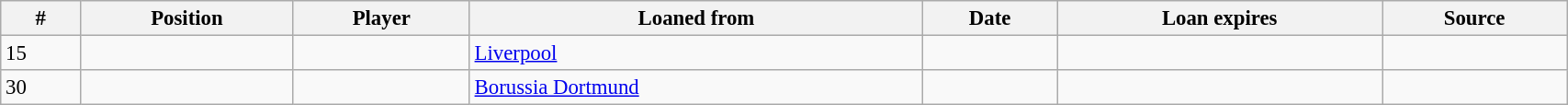<table class="wikitable sortable" style="width:90%; text-align:center; font-size:95%; text-align:left;">
<tr>
<th>#</th>
<th>Position</th>
<th>Player</th>
<th>Loaned from</th>
<th>Date</th>
<th>Loan expires</th>
<th>Source</th>
</tr>
<tr>
<td>15</td>
<td></td>
<td></td>
<td> <a href='#'>Liverpool</a></td>
<td></td>
<td></td>
<td></td>
</tr>
<tr>
<td>30</td>
<td></td>
<td></td>
<td> <a href='#'>Borussia Dortmund</a></td>
<td></td>
<td></td>
<td></td>
</tr>
</table>
